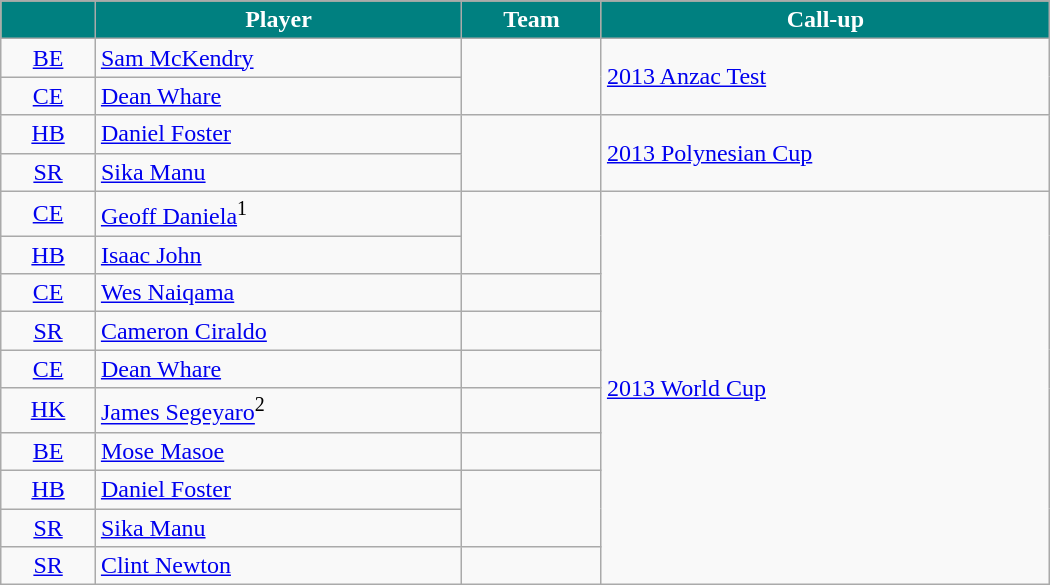<table class="wikitable sortable" style="width:700px;">
<tr style="background:#bdb76b;">
</tr>
<tr bgcolor=#bdb76b>
<th style="background:teal; color:white; text-align:center;"></th>
<th style="background:teal; color:white; text-align:center;">Player</th>
<th style="background:teal; color:white; text-align:center;">Team</th>
<th style="background:teal; color:white; text-align:center;">Call-up</th>
</tr>
<tr>
<td style="text-align:center"><a href='#'>BE</a></td>
<td><a href='#'>Sam McKendry</a></td>
<td rowspan="2"></td>
<td rowspan="2"><a href='#'>2013 Anzac Test</a></td>
</tr>
<tr>
<td style="text-align:center"><a href='#'>CE</a></td>
<td><a href='#'>Dean Whare</a></td>
</tr>
<tr>
<td style="text-align:center"><a href='#'>HB</a></td>
<td><a href='#'>Daniel Foster</a></td>
<td rowspan="2"></td>
<td rowspan="2"><a href='#'>2013 Polynesian Cup</a></td>
</tr>
<tr>
<td style="text-align:center"><a href='#'>SR</a></td>
<td><a href='#'>Sika Manu</a></td>
</tr>
<tr>
<td style="text-align:center"><a href='#'>CE</a></td>
<td><a href='#'>Geoff Daniela</a><sup>1</sup></td>
<td rowspan="2"></td>
<td rowspan="10"><a href='#'>2013 World Cup</a></td>
</tr>
<tr>
<td style="text-align:center"><a href='#'>HB</a></td>
<td><a href='#'>Isaac John</a></td>
</tr>
<tr>
<td style="text-align:center"><a href='#'>CE</a></td>
<td><a href='#'>Wes Naiqama</a></td>
<td></td>
</tr>
<tr>
<td style="text-align:center"><a href='#'>SR</a></td>
<td><a href='#'>Cameron Ciraldo</a></td>
<td></td>
</tr>
<tr>
<td style="text-align:center"><a href='#'>CE</a></td>
<td><a href='#'>Dean Whare</a></td>
<td></td>
</tr>
<tr>
<td style="text-align:center"><a href='#'>HK</a></td>
<td><a href='#'>James Segeyaro</a><sup>2</sup></td>
<td></td>
</tr>
<tr>
<td style="text-align:center"><a href='#'>BE</a></td>
<td><a href='#'>Mose Masoe</a></td>
<td></td>
</tr>
<tr>
<td style="text-align:center"><a href='#'>HB</a></td>
<td><a href='#'>Daniel Foster</a></td>
<td rowspan="2"></td>
</tr>
<tr>
<td style="text-align:center"><a href='#'>SR</a></td>
<td><a href='#'>Sika Manu</a></td>
</tr>
<tr>
<td style="text-align:center"><a href='#'>SR</a></td>
<td><a href='#'>Clint Newton</a></td>
<td></td>
</tr>
</table>
